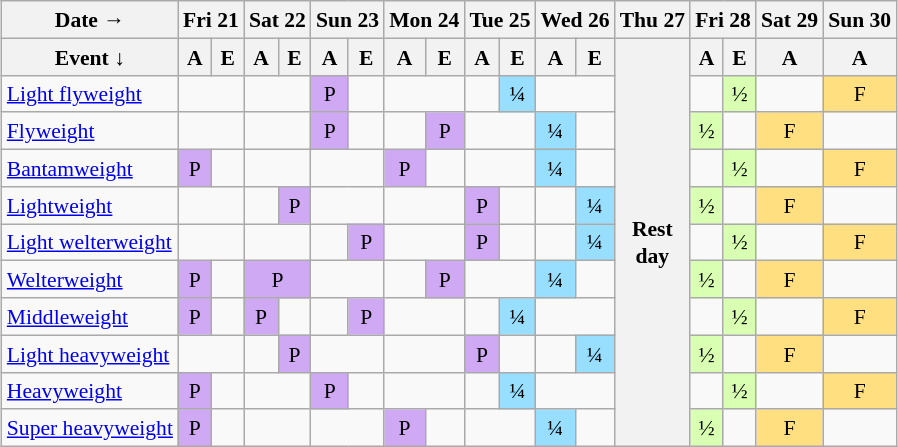<table class="wikitable" style="margin:0.5em auto; font-size:90%; line-height:1.25em;text-align:center;">
<tr>
<th>Date →</th>
<th colspan="2">Fri 21</th>
<th colspan="2">Sat 22</th>
<th colspan="2">Sun 23</th>
<th colspan="2">Mon 24</th>
<th colspan="2">Tue 25</th>
<th colspan="2">Wed 26</th>
<th>Thu 27</th>
<th colspan="2">Fri 28</th>
<th>Sat 29</th>
<th>Sun 30</th>
</tr>
<tr>
<th>Event   ↓</th>
<th>A</th>
<th>E</th>
<th>A</th>
<th>E</th>
<th>A</th>
<th>E</th>
<th>A</th>
<th>E</th>
<th>A</th>
<th>E</th>
<th>A</th>
<th>E</th>
<th rowspan=11>Rest<br>day</th>
<th>A</th>
<th>E</th>
<th>A</th>
<th>A</th>
</tr>
<tr>
<td style="text-align:left;"><a href='#'>Light flyweight</a></td>
<td colspan="2"></td>
<td colspan="2"></td>
<td style="background-color:#D0A9F5">P</td>
<td></td>
<td colspan="2"></td>
<td></td>
<td style="background-color:#97DEFF;">¼</td>
<td colspan="2"></td>
<td></td>
<td style="background-color:#D9FFB2;">½</td>
<td></td>
<td style="background-color:#FFDF80;">F</td>
</tr>
<tr>
<td style="text-align:left;"><a href='#'>Flyweight</a></td>
<td colspan="2"></td>
<td colspan="2"></td>
<td style="background-color:#D0A9F5">P</td>
<td></td>
<td></td>
<td style="background-color:#D0A9F5">P</td>
<td colspan="2"></td>
<td style="background-color:#97DEFF;">¼</td>
<td></td>
<td style="background-color:#D9FFB2;">½</td>
<td></td>
<td style="background-color:#FFDF80;">F</td>
<td></td>
</tr>
<tr>
<td style="text-align:left;"><a href='#'>Bantamweight</a></td>
<td style="background-color:#D0A9F5">P</td>
<td></td>
<td colspan="2"></td>
<td colspan="2"></td>
<td style="background-color:#D0A9F5">P</td>
<td></td>
<td colspan="2"></td>
<td style="background-color:#97DEFF;">¼</td>
<td></td>
<td></td>
<td style="background-color:#D9FFB2;">½</td>
<td></td>
<td style="background-color:#FFDF80;">F</td>
</tr>
<tr>
<td style="text-align:left;"><a href='#'>Lightweight</a></td>
<td colspan="2"></td>
<td></td>
<td style="background-color:#D0A9F5">P</td>
<td colspan="2"></td>
<td colspan="2"></td>
<td style="background-color:#D0A9F5">P</td>
<td></td>
<td></td>
<td style="background-color:#97DEFF;">¼</td>
<td style="background-color:#D9FFB2;">½</td>
<td></td>
<td style="background-color:#FFDF80;">F</td>
<td></td>
</tr>
<tr>
<td style="text-align:left;"><a href='#'>Light welterweight</a></td>
<td colspan="2"></td>
<td colspan="2"></td>
<td></td>
<td style="background-color:#D0A9F5">P</td>
<td colspan="2"></td>
<td style="background-color:#D0A9F5">P</td>
<td></td>
<td></td>
<td style="background-color:#97DEFF;">¼</td>
<td></td>
<td style="background-color:#D9FFB2;">½</td>
<td></td>
<td style="background-color:#FFDF80;">F</td>
</tr>
<tr>
<td style="text-align:left;"><a href='#'>Welterweight</a></td>
<td style="background-color:#D0A9F5">P</td>
<td></td>
<td colspan="2" style="background-color:#D0A9F5">P</td>
<td colspan="2"></td>
<td></td>
<td style="background-color:#D0A9F5">P</td>
<td colspan="2"></td>
<td style="background-color:#97DEFF;">¼</td>
<td></td>
<td style="background-color:#D9FFB2;">½</td>
<td></td>
<td style="background-color:#FFDF80;">F</td>
<td></td>
</tr>
<tr>
<td style="text-align:left;"><a href='#'>Middleweight</a></td>
<td style="background-color:#D0A9F5">P</td>
<td></td>
<td style="background-color:#D0A9F5">P</td>
<td></td>
<td></td>
<td style="background-color:#D0A9F5">P</td>
<td colspan="2"></td>
<td></td>
<td style="background-color:#97DEFF;">¼</td>
<td colspan="2"></td>
<td></td>
<td style="background-color:#D9FFB2;">½</td>
<td></td>
<td style="background-color:#FFDF80;">F</td>
</tr>
<tr>
<td style="text-align:left;"><a href='#'>Light heavyweight</a></td>
<td colspan="2"></td>
<td></td>
<td style="background-color:#D0A9F5">P</td>
<td colspan="2"></td>
<td colspan="2"></td>
<td style="background-color:#D0A9F5">P</td>
<td></td>
<td></td>
<td style="background-color:#97DEFF;">¼</td>
<td style="background-color:#D9FFB2;">½</td>
<td></td>
<td style="background-color:#FFDF80;">F</td>
<td></td>
</tr>
<tr>
<td style="text-align:left;"><a href='#'>Heavyweight</a></td>
<td style="background-color:#D0A9F5">P</td>
<td></td>
<td colspan="2"></td>
<td style="background-color:#D0A9F5">P</td>
<td></td>
<td colspan="2"></td>
<td></td>
<td style="background-color:#97DEFF;">¼</td>
<td colspan="2"></td>
<td></td>
<td style="background-color:#D9FFB2;">½</td>
<td></td>
<td style="background-color:#FFDF80;">F</td>
</tr>
<tr>
<td style="text-align:left;"><a href='#'>Super heavyweight</a></td>
<td style="background-color:#D0A9F5">P</td>
<td></td>
<td colspan="2"></td>
<td colspan="2"></td>
<td style="background-color:#D0A9F5">P</td>
<td></td>
<td colspan="2"></td>
<td style="background-color:#97DEFF;">¼</td>
<td></td>
<td style="background-color:#D9FFB2;">½</td>
<td></td>
<td style="background-color:#FFDF80;">F</td>
<td></td>
</tr>
</table>
